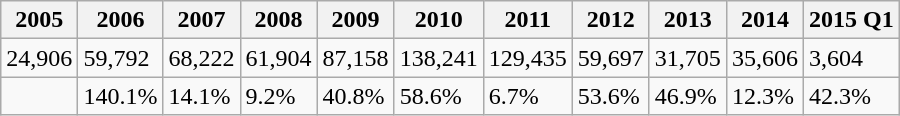<table class="wikitable" style="margin:1em auto;">
<tr>
<th>2005</th>
<th>2006</th>
<th>2007</th>
<th>2008</th>
<th>2009</th>
<th>2010</th>
<th>2011</th>
<th>2012</th>
<th>2013</th>
<th>2014</th>
<th>2015 Q1</th>
</tr>
<tr>
<td>24,906</td>
<td>59,792</td>
<td>68,222</td>
<td>61,904</td>
<td>87,158</td>
<td>138,241</td>
<td>129,435</td>
<td>59,697</td>
<td>31,705</td>
<td>35,606</td>
<td>3,604</td>
</tr>
<tr>
<td></td>
<td> 140.1%</td>
<td> 14.1%</td>
<td> 9.2%</td>
<td> 40.8%</td>
<td> 58.6%</td>
<td> 6.7%</td>
<td> 53.6%</td>
<td> 46.9%</td>
<td> 12.3%</td>
<td> 42.3%</td>
</tr>
</table>
